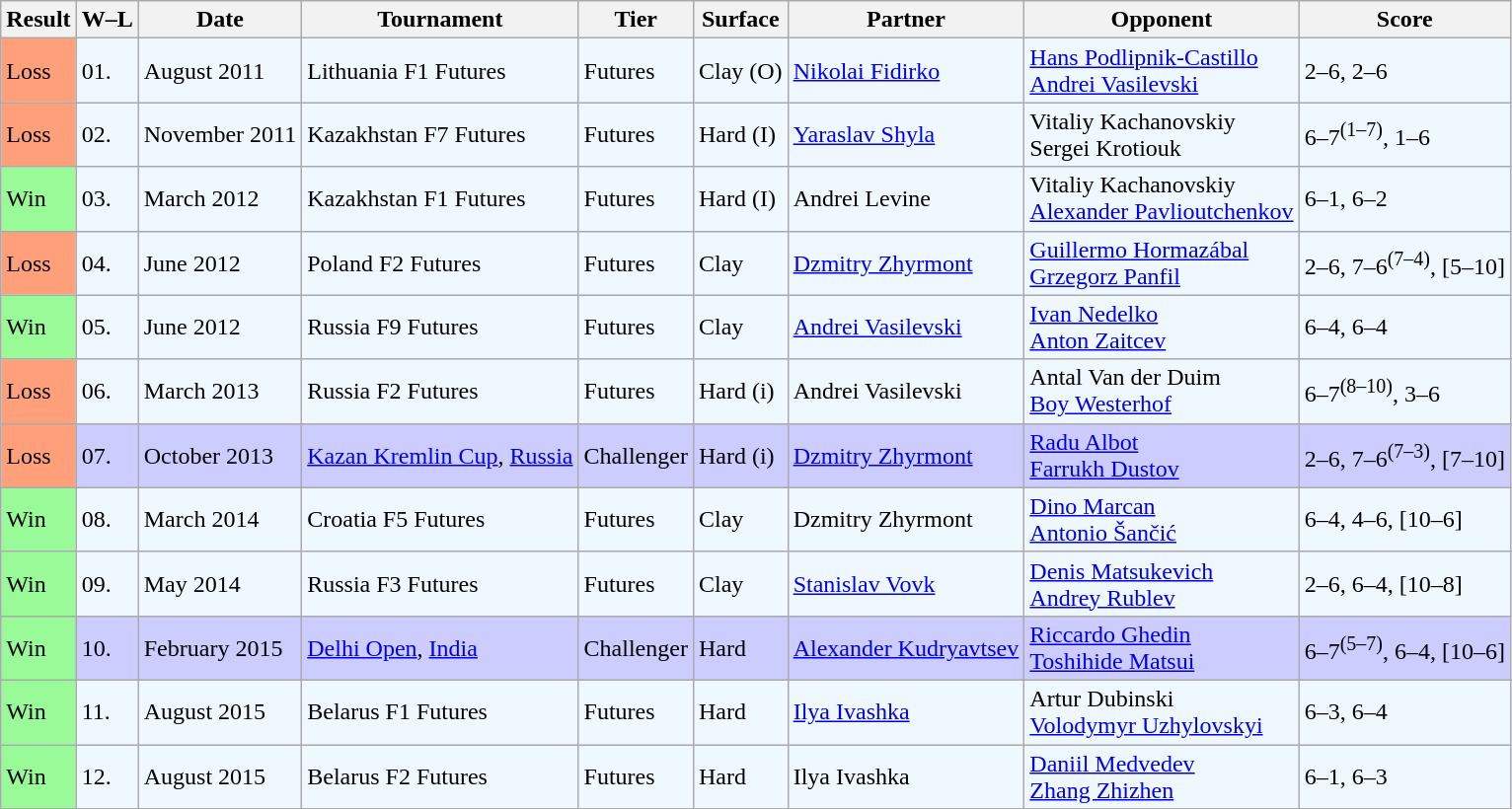<table class="sortable wikitable">
<tr>
<th>Result</th>
<th>W–L</th>
<th>Date</th>
<th>Tournament</th>
<th>Tier</th>
<th>Surface</th>
<th>Partner</th>
<th>Opponent</th>
<th>Score</th>
</tr>
<tr style="background:#f0f8ff;">
<td style="background:#ffa07a;">Loss</td>
<td>01.</td>
<td>August 2011</td>
<td>Lithuania F1 Futures</td>
<td>Futures</td>
<td>Clay (O)</td>
<td> <a href='#'>Nikolai Fidirko</a></td>
<td> <a href='#'>Hans Podlipnik-Castillo</a><br>  <a href='#'>Andrei Vasilevski</a></td>
<td>2–6, 2–6</td>
</tr>
<tr style="background:#f0f8ff;">
<td style="background:#ffa07a;">Loss</td>
<td>02.</td>
<td>November 2011</td>
<td>Kazakhstan F7 Futures</td>
<td>Futures</td>
<td>Hard (I)</td>
<td> <a href='#'>Yaraslav Shyla</a></td>
<td> Vitaliy Kachanovskiy<br>  Sergei Krotiouk</td>
<td>6–7<sup>(1–7)</sup>, 1–6</td>
</tr>
<tr style="background:#f0f8ff;">
<td style="background:#98fb98;">Win</td>
<td>03.</td>
<td>March 2012</td>
<td>Kazakhstan F1 Futures</td>
<td>Futures</td>
<td>Hard (I)</td>
<td> Andrei Levine</td>
<td> Vitaliy Kachanovskiy<br>  <a href='#'>Alexander Pavlioutchenkov</a></td>
<td>6–1, 6–2</td>
</tr>
<tr style="background:#f0f8ff;">
<td style="background:#ffa07a;">Loss</td>
<td>04.</td>
<td>June 2012</td>
<td>Poland F2 Futures</td>
<td>Futures</td>
<td>Clay</td>
<td> <a href='#'>Dzmitry Zhyrmont</a></td>
<td> <a href='#'>Guillermo Hormazábal</a><br>  <a href='#'>Grzegorz Panfil</a></td>
<td>2–6, 7–6<sup>(7–4)</sup>, [5–10]</td>
</tr>
<tr style="background:#f0f8ff;">
<td style="background:#98fb98;">Win</td>
<td>05.</td>
<td>June 2012</td>
<td>Russia F9 Futures</td>
<td>Futures</td>
<td>Clay</td>
<td> <a href='#'>Andrei Vasilevski</a></td>
<td> <a href='#'>Ivan Nedelko</a><br>  <a href='#'>Anton Zaitcev</a></td>
<td>6–4, 6–4</td>
</tr>
<tr style="background:#f0f8ff;">
<td style="background:#ffa07a;">Loss</td>
<td>06.</td>
<td>March 2013</td>
<td>Russia F2 Futures</td>
<td>Futures</td>
<td>Hard (i)</td>
<td> Andrei Vasilevski</td>
<td> Antal Van der Duim<br>  <a href='#'>Boy Westerhof</a></td>
<td>6–7<sup>(8–10)</sup>, 3–6</td>
</tr>
<tr style="background:#ccccff;">
<td style="background:#ffa07a;">Loss</td>
<td>07.</td>
<td>October 2013</td>
<td><a href='#'>Kazan Kremlin Cup</a>, <a href='#'>Russia</a></td>
<td>Challenger</td>
<td>Hard (i)</td>
<td> <a href='#'>Dzmitry Zhyrmont</a></td>
<td> <a href='#'>Radu Albot</a><br>  <a href='#'>Farrukh Dustov</a></td>
<td>2–6, 7–6<sup>(7–3)</sup>, [7–10]</td>
</tr>
<tr style="background:#f0f8ff;">
<td style="background:#98fb98;">Win</td>
<td>08.</td>
<td>March 2014</td>
<td>Croatia F5 Futures</td>
<td>Futures</td>
<td>Clay</td>
<td> Dzmitry Zhyrmont</td>
<td> <a href='#'>Dino Marcan</a><br>  <a href='#'>Antonio Šančić</a></td>
<td>6–4, 4–6, [10–6]</td>
</tr>
<tr style="background:#f0f8ff;">
<td style="background:#98fb98;">Win</td>
<td>09.</td>
<td>May 2014</td>
<td>Russia F3 Futures</td>
<td>Futures</td>
<td>Clay</td>
<td> <a href='#'>Stanislav Vovk</a></td>
<td> <a href='#'>Denis Matsukevich</a><br>  <a href='#'>Andrey Rublev</a></td>
<td>2–6, 6–4, [10–8]</td>
</tr>
<tr style="background:#ccccff;">
<td style="background:#98fb98;">Win</td>
<td>10.</td>
<td>February 2015</td>
<td><a href='#'>Delhi Open</a>, <a href='#'>India</a></td>
<td>Challenger</td>
<td>Hard</td>
<td> <a href='#'>Alexander Kudryavtsev</a></td>
<td> <a href='#'>Riccardo Ghedin</a><br>  <a href='#'>Toshihide Matsui</a></td>
<td>6–7<sup>(5–7)</sup>, 6–4, [10–6]</td>
</tr>
<tr style="background:#f0f8ff;">
<td style="background:#98fb98;">Win</td>
<td>11.</td>
<td>August 2015</td>
<td>Belarus F1 Futures</td>
<td>Futures</td>
<td>Hard</td>
<td> <a href='#'>Ilya Ivashka</a></td>
<td> Artur Dubinski<br>  <a href='#'>Volodymyr Uzhylovskyi</a></td>
<td>6–3, 6–4</td>
</tr>
<tr style="background:#f0f8ff;">
<td style="background:#98fb98;">Win</td>
<td>12.</td>
<td>August 2015</td>
<td>Belarus F2 Futures</td>
<td>Futures</td>
<td>Hard</td>
<td> Ilya Ivashka</td>
<td> <a href='#'>Daniil Medvedev</a><br>  <a href='#'>Zhang Zhizhen</a></td>
<td>6–1, 6–3</td>
</tr>
</table>
